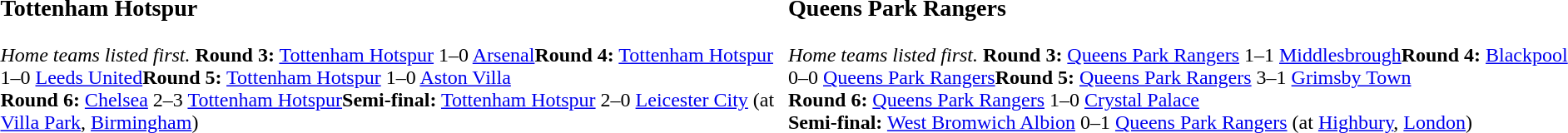<table>
<tr>
<td width=50% valign=top><br><h3>Tottenham Hotspur</h3><em>Home teams listed first.</em>
<strong>Round 3:</strong> <a href='#'>Tottenham Hotspur</a> 1–0 <a href='#'>Arsenal</a><strong>Round 4:</strong> <a href='#'>Tottenham Hotspur</a> 1–0 <a href='#'>Leeds United</a><strong>Round 5:</strong> <a href='#'>Tottenham Hotspur</a> 1–0  <a href='#'>Aston Villa</a><br><strong>Round 6:</strong> <a href='#'>Chelsea</a> 2–3 <a href='#'>Tottenham Hotspur</a><strong>Semi-final:</strong> <a href='#'>Tottenham Hotspur</a> 2–0 <a href='#'>Leicester City</a> (at <a href='#'>Villa Park</a>, <a href='#'>Birmingham</a>)</td>
<td width=50% valign=top><br><h3>Queens Park Rangers</h3><em>Home teams listed first.</em>
<strong>Round 3:</strong> <a href='#'>Queens Park Rangers</a> 1–1 <a href='#'>Middlesbrough</a><strong>Round 4:</strong> <a href='#'>Blackpool</a> 0–0 <a href='#'>Queens Park Rangers</a><strong>Round 5:</strong> <a href='#'>Queens Park Rangers</a> 3–1 <a href='#'>Grimsby Town</a><br><strong>Round 6:</strong> <a href='#'>Queens Park Rangers</a> 1–0 <a href='#'>Crystal Palace</a><br><strong>Semi-final:</strong> <a href='#'>West Bromwich Albion</a> 0–1 <a href='#'>Queens Park Rangers</a> (at <a href='#'>Highbury</a>, <a href='#'>London</a>)</td>
</tr>
</table>
